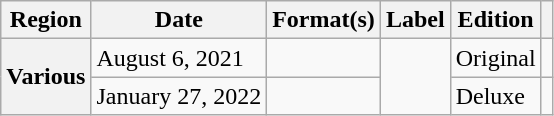<table class="wikitable plainrowheaders">
<tr>
<th scope="col">Region</th>
<th scope="col">Date</th>
<th scope="col">Format(s)</th>
<th scope="col">Label</th>
<th scope="col">Edition</th>
<th scope="col"></th>
</tr>
<tr>
<th rowspan="2" scope="row">Various</th>
<td>August 6, 2021</td>
<td></td>
<td rowspan="2"></td>
<td>Original</td>
<td align="center"></td>
</tr>
<tr>
<td>January 27, 2022</td>
<td></td>
<td>Deluxe</td>
<td align="center"></td>
</tr>
</table>
